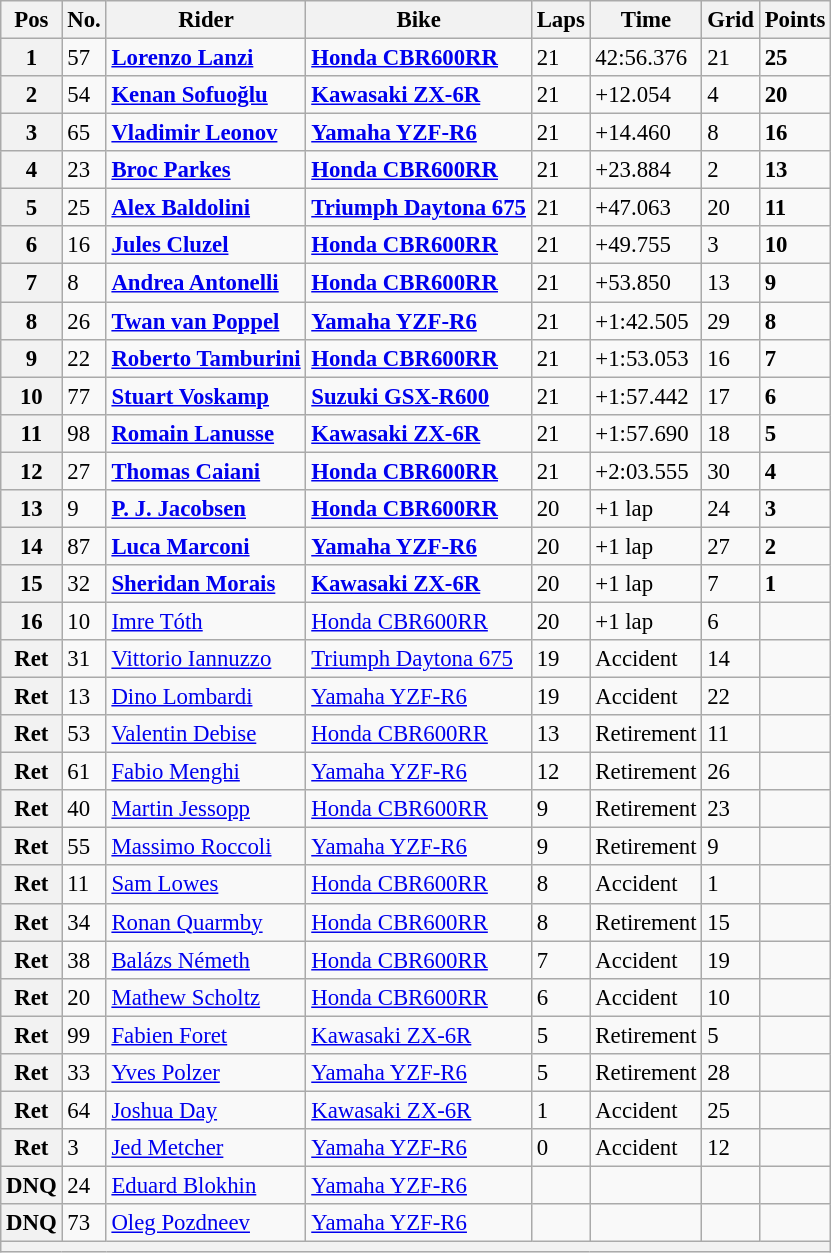<table class="wikitable" style="font-size: 95%;">
<tr>
<th>Pos</th>
<th>No.</th>
<th>Rider</th>
<th>Bike</th>
<th>Laps</th>
<th>Time</th>
<th>Grid</th>
<th>Points</th>
</tr>
<tr>
<th>1</th>
<td>57</td>
<td> <strong><a href='#'>Lorenzo Lanzi</a></strong></td>
<td><strong><a href='#'>Honda CBR600RR</a></strong></td>
<td>21</td>
<td>42:56.376</td>
<td>21</td>
<td><strong>25</strong></td>
</tr>
<tr>
<th>2</th>
<td>54</td>
<td> <strong><a href='#'>Kenan Sofuoğlu</a></strong></td>
<td><strong><a href='#'>Kawasaki ZX-6R</a></strong></td>
<td>21</td>
<td>+12.054</td>
<td>4</td>
<td><strong>20</strong></td>
</tr>
<tr>
<th>3</th>
<td>65</td>
<td> <strong><a href='#'>Vladimir Leonov</a></strong></td>
<td><strong><a href='#'>Yamaha YZF-R6</a></strong></td>
<td>21</td>
<td>+14.460</td>
<td>8</td>
<td><strong>16</strong></td>
</tr>
<tr>
<th>4</th>
<td>23</td>
<td> <strong><a href='#'>Broc Parkes</a></strong></td>
<td><strong><a href='#'>Honda CBR600RR</a></strong></td>
<td>21</td>
<td>+23.884</td>
<td>2</td>
<td><strong>13</strong></td>
</tr>
<tr>
<th>5</th>
<td>25</td>
<td> <strong><a href='#'>Alex Baldolini</a></strong></td>
<td><strong><a href='#'>Triumph Daytona 675</a></strong></td>
<td>21</td>
<td>+47.063</td>
<td>20</td>
<td><strong>11</strong></td>
</tr>
<tr>
<th>6</th>
<td>16</td>
<td> <strong><a href='#'>Jules Cluzel</a></strong></td>
<td><strong><a href='#'>Honda CBR600RR</a></strong></td>
<td>21</td>
<td>+49.755</td>
<td>3</td>
<td><strong>10</strong></td>
</tr>
<tr>
<th>7</th>
<td>8</td>
<td> <strong><a href='#'>Andrea Antonelli</a></strong></td>
<td><strong><a href='#'>Honda CBR600RR</a></strong></td>
<td>21</td>
<td>+53.850</td>
<td>13</td>
<td><strong>9</strong></td>
</tr>
<tr>
<th>8</th>
<td>26</td>
<td> <strong><a href='#'>Twan van Poppel</a></strong></td>
<td><strong><a href='#'>Yamaha YZF-R6</a></strong></td>
<td>21</td>
<td>+1:42.505</td>
<td>29</td>
<td><strong>8</strong></td>
</tr>
<tr>
<th>9</th>
<td>22</td>
<td> <strong><a href='#'>Roberto Tamburini</a></strong></td>
<td><strong><a href='#'>Honda CBR600RR</a></strong></td>
<td>21</td>
<td>+1:53.053</td>
<td>16</td>
<td><strong>7</strong></td>
</tr>
<tr>
<th>10</th>
<td>77</td>
<td> <strong><a href='#'>Stuart Voskamp</a></strong></td>
<td><strong><a href='#'>Suzuki GSX-R600</a></strong></td>
<td>21</td>
<td>+1:57.442</td>
<td>17</td>
<td><strong>6</strong></td>
</tr>
<tr>
<th>11</th>
<td>98</td>
<td> <strong><a href='#'>Romain Lanusse</a></strong></td>
<td><strong><a href='#'>Kawasaki ZX-6R</a></strong></td>
<td>21</td>
<td>+1:57.690</td>
<td>18</td>
<td><strong>5</strong></td>
</tr>
<tr>
<th>12</th>
<td>27</td>
<td> <strong><a href='#'>Thomas Caiani</a></strong></td>
<td><strong><a href='#'>Honda CBR600RR</a></strong></td>
<td>21</td>
<td>+2:03.555</td>
<td>30</td>
<td><strong>4</strong></td>
</tr>
<tr>
<th>13</th>
<td>9</td>
<td> <strong><a href='#'>P. J. Jacobsen</a></strong></td>
<td><strong><a href='#'>Honda CBR600RR</a></strong></td>
<td>20</td>
<td>+1 lap</td>
<td>24</td>
<td><strong>3</strong></td>
</tr>
<tr>
<th>14</th>
<td>87</td>
<td> <strong><a href='#'>Luca Marconi</a></strong></td>
<td><strong><a href='#'>Yamaha YZF-R6</a></strong></td>
<td>20</td>
<td>+1 lap</td>
<td>27</td>
<td><strong>2</strong></td>
</tr>
<tr>
<th>15</th>
<td>32</td>
<td> <strong><a href='#'>Sheridan Morais</a></strong></td>
<td><strong><a href='#'>Kawasaki ZX-6R</a></strong></td>
<td>20</td>
<td>+1 lap</td>
<td>7</td>
<td><strong>1</strong></td>
</tr>
<tr>
<th>16</th>
<td>10</td>
<td> <a href='#'>Imre Tóth</a></td>
<td><a href='#'>Honda CBR600RR</a></td>
<td>20</td>
<td>+1 lap</td>
<td>6</td>
<td></td>
</tr>
<tr>
<th>Ret</th>
<td>31</td>
<td> <a href='#'>Vittorio Iannuzzo</a></td>
<td><a href='#'>Triumph Daytona 675</a></td>
<td>19</td>
<td>Accident</td>
<td>14</td>
<td></td>
</tr>
<tr>
<th>Ret</th>
<td>13</td>
<td> <a href='#'>Dino Lombardi</a></td>
<td><a href='#'>Yamaha YZF-R6</a></td>
<td>19</td>
<td>Accident</td>
<td>22</td>
<td></td>
</tr>
<tr>
<th>Ret</th>
<td>53</td>
<td> <a href='#'>Valentin Debise</a></td>
<td><a href='#'>Honda CBR600RR</a></td>
<td>13</td>
<td>Retirement</td>
<td>11</td>
<td></td>
</tr>
<tr>
<th>Ret</th>
<td>61</td>
<td> <a href='#'>Fabio Menghi</a></td>
<td><a href='#'>Yamaha YZF-R6</a></td>
<td>12</td>
<td>Retirement</td>
<td>26</td>
<td></td>
</tr>
<tr>
<th>Ret</th>
<td>40</td>
<td> <a href='#'>Martin Jessopp</a></td>
<td><a href='#'>Honda CBR600RR</a></td>
<td>9</td>
<td>Retirement</td>
<td>23</td>
<td></td>
</tr>
<tr>
<th>Ret</th>
<td>55</td>
<td> <a href='#'>Massimo Roccoli</a></td>
<td><a href='#'>Yamaha YZF-R6</a></td>
<td>9</td>
<td>Retirement</td>
<td>9</td>
<td></td>
</tr>
<tr>
<th>Ret</th>
<td>11</td>
<td> <a href='#'>Sam Lowes</a></td>
<td><a href='#'>Honda CBR600RR</a></td>
<td>8</td>
<td>Accident</td>
<td>1</td>
<td></td>
</tr>
<tr>
<th>Ret</th>
<td>34</td>
<td> <a href='#'>Ronan Quarmby</a></td>
<td><a href='#'>Honda CBR600RR</a></td>
<td>8</td>
<td>Retirement</td>
<td>15</td>
<td></td>
</tr>
<tr>
<th>Ret</th>
<td>38</td>
<td> <a href='#'>Balázs Németh</a></td>
<td><a href='#'>Honda CBR600RR</a></td>
<td>7</td>
<td>Accident</td>
<td>19</td>
<td></td>
</tr>
<tr>
<th>Ret</th>
<td>20</td>
<td> <a href='#'>Mathew Scholtz</a></td>
<td><a href='#'>Honda CBR600RR</a></td>
<td>6</td>
<td>Accident</td>
<td>10</td>
<td></td>
</tr>
<tr>
<th>Ret</th>
<td>99</td>
<td> <a href='#'>Fabien Foret</a></td>
<td><a href='#'>Kawasaki ZX-6R</a></td>
<td>5</td>
<td>Retirement</td>
<td>5</td>
<td></td>
</tr>
<tr>
<th>Ret</th>
<td>33</td>
<td> <a href='#'>Yves Polzer</a></td>
<td><a href='#'>Yamaha YZF-R6</a></td>
<td>5</td>
<td>Retirement</td>
<td>28</td>
<td></td>
</tr>
<tr>
<th>Ret</th>
<td>64</td>
<td> <a href='#'>Joshua Day</a></td>
<td><a href='#'>Kawasaki ZX-6R</a></td>
<td>1</td>
<td>Accident</td>
<td>25</td>
<td></td>
</tr>
<tr>
<th>Ret</th>
<td>3</td>
<td> <a href='#'>Jed Metcher</a></td>
<td><a href='#'>Yamaha YZF-R6</a></td>
<td>0</td>
<td>Accident</td>
<td>12</td>
<td></td>
</tr>
<tr>
<th>DNQ</th>
<td>24</td>
<td> <a href='#'>Eduard Blokhin</a></td>
<td><a href='#'>Yamaha YZF-R6</a></td>
<td></td>
<td></td>
<td></td>
<td></td>
</tr>
<tr>
<th>DNQ</th>
<td>73</td>
<td> <a href='#'>Oleg Pozdneev</a></td>
<td><a href='#'>Yamaha YZF-R6</a></td>
<td></td>
<td></td>
<td></td>
<td></td>
</tr>
<tr>
<th colspan=8></th>
</tr>
</table>
